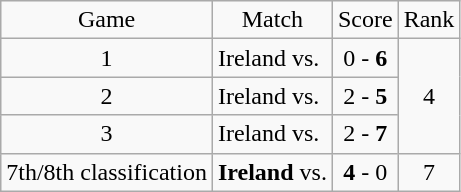<table class="wikitable">
<tr>
<td style="text-align:center;">Game</td>
<td style="text-align:center;">Match</td>
<td style="text-align:center;">Score</td>
<td style="text-align:center;">Rank</td>
</tr>
<tr>
<td style="text-align:center;">1</td>
<td>Ireland vs. <strong></strong></td>
<td style="text-align:center;">0 - <strong>6</strong></td>
<td rowspan="3" style="text-align:center;">4</td>
</tr>
<tr>
<td style="text-align:center;">2</td>
<td>Ireland vs. <strong></strong></td>
<td style="text-align:center;">2 - <strong>5</strong></td>
</tr>
<tr>
<td style="text-align:center;">3</td>
<td>Ireland vs. <strong></strong></td>
<td style="text-align:center;">2 - <strong>7</strong></td>
</tr>
<tr>
<td style="text-align:center;">7th/8th classification</td>
<td><strong>Ireland</strong> vs. </td>
<td style="text-align:center;"><strong>4</strong> - 0</td>
<td style="text-align:center;">7</td>
</tr>
</table>
